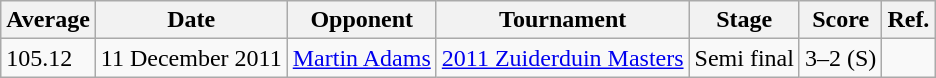<table class="wikitable">
<tr>
<th>Average</th>
<th>Date</th>
<th>Opponent</th>
<th>Tournament</th>
<th>Stage</th>
<th>Score</th>
<th>Ref.</th>
</tr>
<tr>
<td>105.12</td>
<td>11 December 2011</td>
<td> <a href='#'>Martin Adams</a></td>
<td><a href='#'>2011 Zuiderduin Masters</a></td>
<td>Semi final</td>
<td>3–2 (S)</td>
<td></td>
</tr>
</table>
